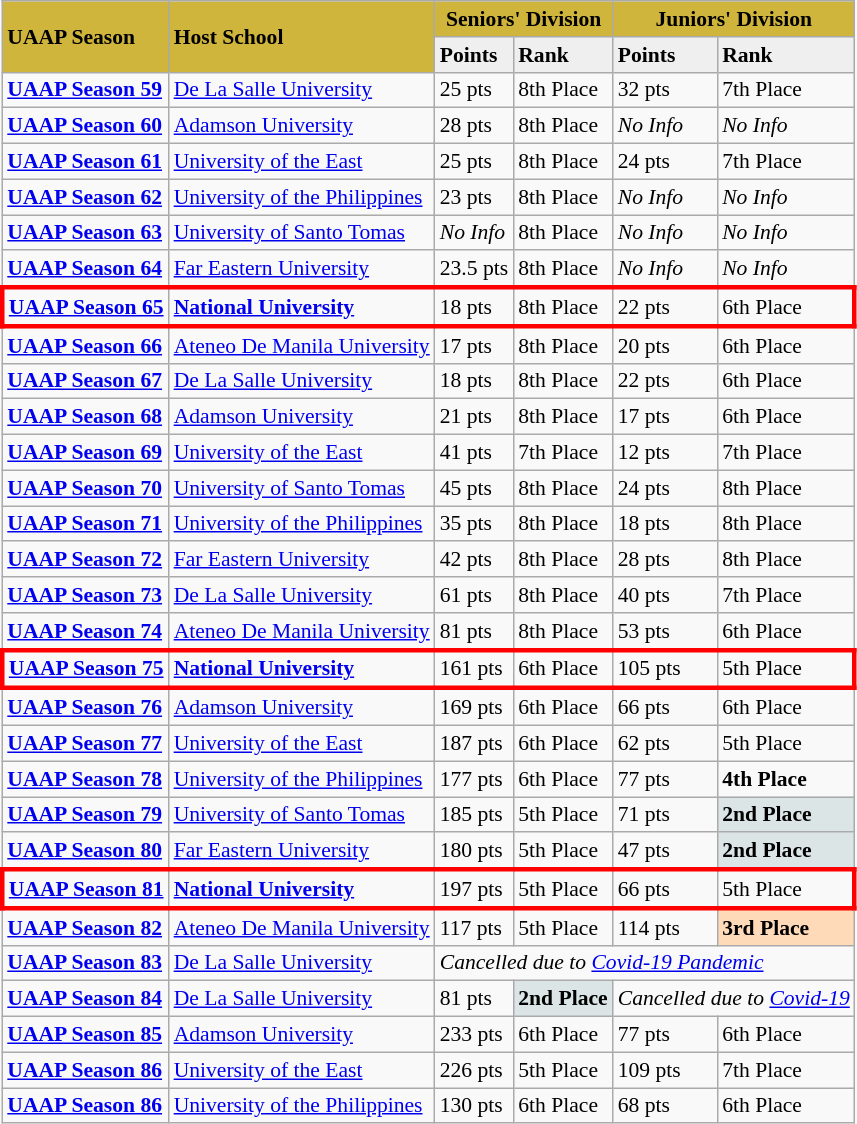<table class="wikitable" style="font-size: 90%;">
<tr bgcolor=CFB53B>
<td rowspan=2><strong>UAAP Season</strong></td>
<td rowspan=2;align=center><strong>Host School</strong></td>
<td colspan=2 align=center><strong>Seniors' Division</strong></td>
<td colspan=2 align=center><strong>Juniors' Division</strong></td>
</tr>
<tr bgcolor="#efefef">
<td><strong>Points</strong></td>
<td><strong>Rank</strong></td>
<td><strong>Points</strong></td>
<td><strong>Rank</strong></td>
</tr>
<tr align="left">
<td><strong><a href='#'>UAAP Season 59</a></strong></td>
<td><a href='#'>De La Salle University</a></td>
<td>25 pts</td>
<td>8th Place</td>
<td>32 pts</td>
<td>7th Place</td>
</tr>
<tr align="left">
<td><strong><a href='#'>UAAP Season 60</a></strong></td>
<td><a href='#'>Adamson University</a></td>
<td>28 pts</td>
<td>8th Place</td>
<td><em>No Info</em></td>
<td><em>No Info</em></td>
</tr>
<tr align="left">
<td><strong><a href='#'>UAAP Season 61</a></strong></td>
<td><a href='#'>University of the East</a></td>
<td>25 pts</td>
<td>8th Place</td>
<td>24 pts</td>
<td>7th Place</td>
</tr>
<tr align="left">
<td><strong><a href='#'>UAAP Season 62</a></strong></td>
<td><a href='#'>University of the Philippines</a></td>
<td>23 pts</td>
<td>8th Place</td>
<td><em>No Info</em></td>
<td><em>No Info</em></td>
</tr>
<tr align="left">
<td><strong><a href='#'>UAAP Season 63</a></strong></td>
<td><a href='#'>University of Santo Tomas</a></td>
<td><em>No Info</em></td>
<td>8th Place</td>
<td><em>No Info</em></td>
<td><em>No Info</em></td>
</tr>
<tr align="left">
<td><strong><a href='#'>UAAP Season 64</a></strong></td>
<td><a href='#'>Far Eastern University</a></td>
<td>23.5 pts</td>
<td>8th Place</td>
<td><em>No Info</em></td>
<td><em>No Info</em></td>
</tr>
<tr align="left"|- style="border: 3px solid red">
<td><strong><a href='#'>UAAP Season 65</a></strong></td>
<td><strong><a href='#'>National University</a></strong></td>
<td>18 pts</td>
<td>8th Place</td>
<td>22 pts</td>
<td>6th Place</td>
</tr>
<tr align="left">
<td><strong><a href='#'>UAAP Season 66</a></strong></td>
<td><a href='#'>Ateneo De Manila University</a></td>
<td>17 pts</td>
<td>8th Place</td>
<td>20 pts</td>
<td>6th Place</td>
</tr>
<tr align="left">
<td><strong><a href='#'>UAAP Season 67</a></strong></td>
<td><a href='#'>De La Salle University</a></td>
<td>18 pts</td>
<td>8th Place</td>
<td>22 pts</td>
<td>6th Place</td>
</tr>
<tr align="left">
<td><strong><a href='#'>UAAP Season 68</a></strong></td>
<td><a href='#'>Adamson University</a></td>
<td>21 pts</td>
<td>8th Place</td>
<td>17 pts</td>
<td>6th Place</td>
</tr>
<tr align="left">
<td><strong><a href='#'>UAAP Season 69</a></strong></td>
<td><a href='#'>University of the East</a></td>
<td>41 pts</td>
<td>7th Place</td>
<td>12 pts</td>
<td>7th Place</td>
</tr>
<tr align="left">
<td><strong><a href='#'>UAAP Season 70</a></strong></td>
<td><a href='#'>University of Santo Tomas</a></td>
<td>45 pts</td>
<td>8th Place</td>
<td>24 pts</td>
<td>8th Place</td>
</tr>
<tr align="left">
<td><strong><a href='#'>UAAP Season 71</a></strong></td>
<td><a href='#'>University of the Philippines</a></td>
<td>35 pts</td>
<td>8th Place</td>
<td>18 pts</td>
<td>8th Place</td>
</tr>
<tr align="left">
<td><strong><a href='#'>UAAP Season 72</a></strong></td>
<td><a href='#'>Far Eastern University</a></td>
<td>42 pts</td>
<td>8th Place</td>
<td>28 pts</td>
<td>8th Place</td>
</tr>
<tr align="left">
<td><strong><a href='#'>UAAP Season 73</a></strong></td>
<td><a href='#'>De La Salle University</a></td>
<td>61 pts</td>
<td>8th Place</td>
<td>40 pts</td>
<td>7th Place</td>
</tr>
<tr align="left">
<td><strong><a href='#'>UAAP Season 74</a></strong></td>
<td><a href='#'>Ateneo De Manila University</a></td>
<td>81 pts</td>
<td>8th Place</td>
<td>53 pts</td>
<td>6th Place</td>
</tr>
<tr align="left"|- style="border: 3px solid red">
<td><strong><a href='#'>UAAP Season 75</a></strong></td>
<td><strong><a href='#'>National University</a></strong></td>
<td>161 pts</td>
<td>6th Place</td>
<td>105 pts</td>
<td>5th Place</td>
</tr>
<tr align="left">
<td><strong><a href='#'>UAAP Season 76</a></strong></td>
<td><a href='#'>Adamson University</a></td>
<td>169 pts</td>
<td>6th Place</td>
<td>66 pts</td>
<td>6th Place</td>
</tr>
<tr align="left">
<td><strong><a href='#'>UAAP Season 77</a></strong></td>
<td><a href='#'>University of the East</a></td>
<td>187 pts</td>
<td>6th Place</td>
<td>62 pts</td>
<td>5th Place</td>
</tr>
<tr align="left">
<td><strong><a href='#'>UAAP Season 78</a></strong></td>
<td><a href='#'>University of the Philippines</a></td>
<td>177 pts</td>
<td>6th Place</td>
<td>77 pts</td>
<td><strong>4th Place</strong></td>
</tr>
<tr align="left">
<td><strong><a href='#'>UAAP Season 79</a></strong></td>
<td><a href='#'>University of Santo Tomas</a></td>
<td>185 pts</td>
<td>5th Place</td>
<td>71 pts</td>
<td bgcolor=dce5e5><strong>2nd Place</strong></td>
</tr>
<tr align="left">
<td><strong><a href='#'>UAAP Season 80</a></strong></td>
<td><a href='#'>Far Eastern University</a></td>
<td>180 pts</td>
<td>5th Place</td>
<td>47 pts</td>
<td bgcolor=dce5e5><strong>2nd Place</strong></td>
</tr>
<tr align="left"|- style="border: 3px solid red">
<td><strong><a href='#'>UAAP Season 81</a></strong></td>
<td><strong><a href='#'>National University</a></strong></td>
<td>197 pts</td>
<td>5th Place</td>
<td>66 pts</td>
<td>5th Place</td>
</tr>
<tr align="left">
<td><strong><a href='#'>UAAP Season 82</a></strong></td>
<td><a href='#'>Ateneo De Manila University</a></td>
<td>117 pts</td>
<td>5th Place</td>
<td>114 pts</td>
<td bgcolor="ffdab9"><strong>3rd Place</strong></td>
</tr>
<tr align="left">
<td><strong><a href='#'>UAAP Season 83</a></strong></td>
<td><a href='#'>De La Salle University</a></td>
<td colspan=4><em>Cancelled due to <a href='#'>Covid-19 Pandemic</a></em></td>
</tr>
<tr align="left">
<td><strong><a href='#'>UAAP Season 84</a></strong></td>
<td><a href='#'>De La Salle University</a></td>
<td>81 pts</td>
<td bgcolor=dce5e5><strong>2nd Place</strong></td>
<td colspan=2><em>Cancelled due to <a href='#'>Covid-19</a></em></td>
</tr>
<tr align="left">
<td><strong><a href='#'>UAAP Season 85</a></strong></td>
<td><a href='#'>Adamson University</a></td>
<td>233 pts</td>
<td>6th Place</td>
<td>77 pts</td>
<td>6th Place</td>
</tr>
<tr align="left">
<td><strong><a href='#'>UAAP Season 86</a></strong></td>
<td><a href='#'>University of the East</a></td>
<td>226 pts</td>
<td>5th Place</td>
<td>109 pts</td>
<td>7th Place</td>
</tr>
<tr align="left">
<td><strong><a href='#'>UAAP Season 86</a></strong></td>
<td><a href='#'>University of the Philippines</a></td>
<td>130 pts</td>
<td>6th Place</td>
<td>68 pts</td>
<td>6th Place</td>
</tr>
</table>
